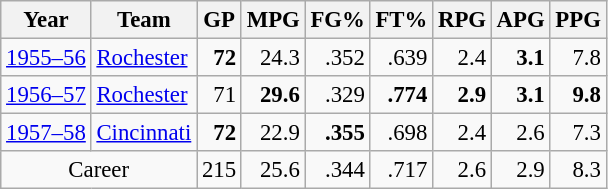<table class="wikitable sortable" style="font-size:95%; text-align:right;">
<tr>
<th>Year</th>
<th>Team</th>
<th>GP</th>
<th>MPG</th>
<th>FG%</th>
<th>FT%</th>
<th>RPG</th>
<th>APG</th>
<th>PPG</th>
</tr>
<tr>
<td style="text-align:left;"><a href='#'>1955–56</a></td>
<td style="text-align:left;"><a href='#'>Rochester</a></td>
<td><strong>72</strong></td>
<td>24.3</td>
<td>.352</td>
<td>.639</td>
<td>2.4</td>
<td><strong>3.1</strong></td>
<td>7.8</td>
</tr>
<tr>
<td style="text-align:left;"><a href='#'>1956–57</a></td>
<td style="text-align:left;"><a href='#'>Rochester</a></td>
<td>71</td>
<td><strong>29.6</strong></td>
<td>.329</td>
<td><strong>.774</strong></td>
<td><strong>2.9</strong></td>
<td><strong>3.1</strong></td>
<td><strong>9.8</strong></td>
</tr>
<tr>
<td style="text-align:left;"><a href='#'>1957–58</a></td>
<td style="text-align:left;"><a href='#'>Cincinnati</a></td>
<td><strong>72</strong></td>
<td>22.9</td>
<td><strong>.355</strong></td>
<td>.698</td>
<td>2.4</td>
<td>2.6</td>
<td>7.3</td>
</tr>
<tr class="sortbottom">
<td colspan="2" style="text-align:center;">Career</td>
<td>215</td>
<td>25.6</td>
<td>.344</td>
<td>.717</td>
<td>2.6</td>
<td>2.9</td>
<td>8.3</td>
</tr>
</table>
